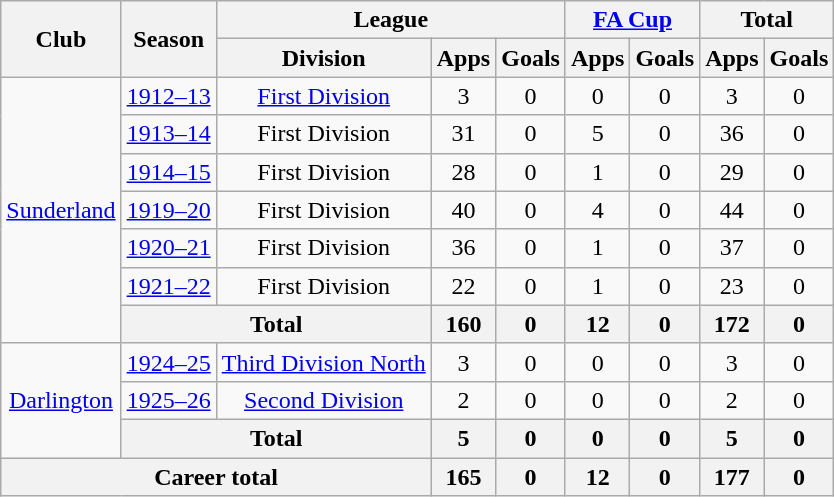<table class=wikitable style="text-align:center">
<tr>
<th rowspan="2">Club</th>
<th rowspan="2">Season</th>
<th colspan="3">League</th>
<th colspan="2"><a href='#'>FA Cup</a></th>
<th colspan="2">Total</th>
</tr>
<tr>
<th>Division</th>
<th>Apps</th>
<th>Goals</th>
<th>Apps</th>
<th>Goals</th>
<th>Apps</th>
<th>Goals</th>
</tr>
<tr>
<td rowspan="7"><a href='#'>Sunderland</a></td>
<td><a href='#'>1912–13</a></td>
<td><a href='#'>First Division</a></td>
<td>3</td>
<td>0</td>
<td>0</td>
<td>0</td>
<td>3</td>
<td>0</td>
</tr>
<tr>
<td><a href='#'>1913–14</a></td>
<td>First Division</td>
<td>31</td>
<td>0</td>
<td>5</td>
<td>0</td>
<td>36</td>
<td>0</td>
</tr>
<tr>
<td><a href='#'>1914–15</a></td>
<td>First Division</td>
<td>28</td>
<td>0</td>
<td>1</td>
<td>0</td>
<td>29</td>
<td>0</td>
</tr>
<tr>
<td><a href='#'>1919–20</a></td>
<td>First Division</td>
<td>40</td>
<td>0</td>
<td>4</td>
<td>0</td>
<td>44</td>
<td>0</td>
</tr>
<tr>
<td><a href='#'>1920–21</a></td>
<td>First Division</td>
<td>36</td>
<td>0</td>
<td>1</td>
<td>0</td>
<td>37</td>
<td>0</td>
</tr>
<tr>
<td><a href='#'>1921–22</a></td>
<td>First Division</td>
<td>22</td>
<td>0</td>
<td>1</td>
<td>0</td>
<td>23</td>
<td>0</td>
</tr>
<tr>
<th colspan="2">Total</th>
<th>160</th>
<th>0</th>
<th>12</th>
<th>0</th>
<th>172</th>
<th>0</th>
</tr>
<tr>
<td rowspan="3"><a href='#'>Darlington</a></td>
<td><a href='#'>1924–25</a></td>
<td><a href='#'>Third Division North</a></td>
<td>3</td>
<td>0</td>
<td>0</td>
<td>0</td>
<td>3</td>
<td>0</td>
</tr>
<tr>
<td><a href='#'>1925–26</a></td>
<td><a href='#'>Second Division</a></td>
<td>2</td>
<td>0</td>
<td>0</td>
<td>0</td>
<td>2</td>
<td>0</td>
</tr>
<tr>
<th colspan="2">Total</th>
<th>5</th>
<th>0</th>
<th>0</th>
<th>0</th>
<th>5</th>
<th>0</th>
</tr>
<tr>
<th colspan="3">Career total</th>
<th>165</th>
<th>0</th>
<th>12</th>
<th>0</th>
<th>177</th>
<th>0</th>
</tr>
</table>
